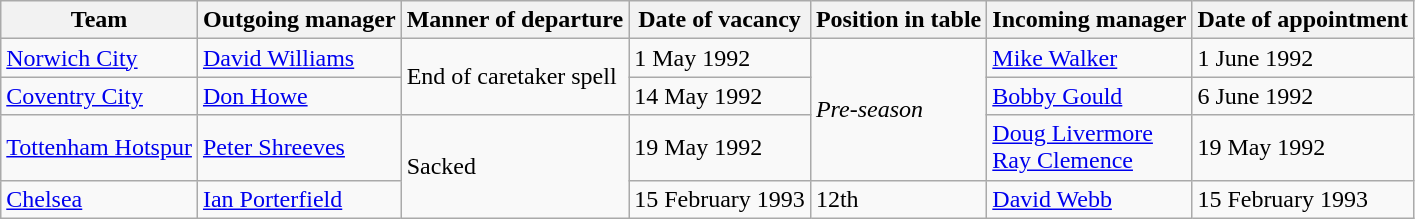<table class="wikitable">
<tr>
<th>Team</th>
<th>Outgoing manager</th>
<th>Manner of departure</th>
<th>Date of vacancy</th>
<th>Position in table</th>
<th>Incoming manager</th>
<th>Date of appointment</th>
</tr>
<tr>
<td><a href='#'>Norwich City</a></td>
<td> <a href='#'>David Williams</a></td>
<td rowspan=2>End of caretaker spell</td>
<td>1 May 1992</td>
<td rowspan=3><em>Pre-season</em></td>
<td> <a href='#'>Mike Walker</a></td>
<td>1 June 1992</td>
</tr>
<tr>
<td><a href='#'>Coventry City</a></td>
<td> <a href='#'>Don Howe</a></td>
<td>14 May 1992</td>
<td> <a href='#'>Bobby Gould</a></td>
<td>6 June 1992</td>
</tr>
<tr>
<td><a href='#'>Tottenham Hotspur</a></td>
<td> <a href='#'>Peter Shreeves</a></td>
<td rowspan="2">Sacked</td>
<td>19 May 1992</td>
<td> <a href='#'>Doug Livermore</a><br> <a href='#'>Ray Clemence</a></td>
<td>19 May 1992</td>
</tr>
<tr>
<td><a href='#'>Chelsea</a></td>
<td> <a href='#'>Ian Porterfield</a></td>
<td>15 February 1993</td>
<td>12th</td>
<td> <a href='#'>David Webb</a></td>
<td>15 February 1993</td>
</tr>
</table>
